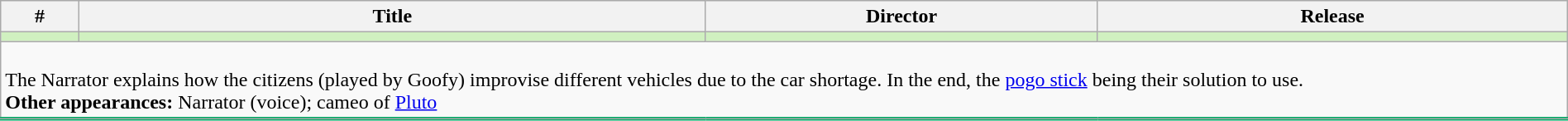<table class="wikitable sortable" width="100%">
<tr>
<th width="5%">#</th>
<th width="40%">Title</th>
<th width="25%" class="unsortable">Director</th>
<th width="30%">Release</th>
</tr>
<tr>
<td style="background-color: #D0F0C0"></td>
<td style="background-color: #D0F0C0"></td>
<td style="background-color: #D0F0C0"></td>
<td style="background-color: #D0F0C0"></td>
</tr>
<tr class="expand-child" style="border-bottom: 3px solid #00AB66;">
<td colspan="4"><br>The Narrator explains how the citizens (played by Goofy) improvise different vehicles due to the car shortage. In the end, the <a href='#'>pogo stick</a> being their solution to use.<br><strong>Other appearances:</strong> Narrator (voice); cameo of <a href='#'>Pluto</a></td>
</tr>
<tr>
</tr>
</table>
